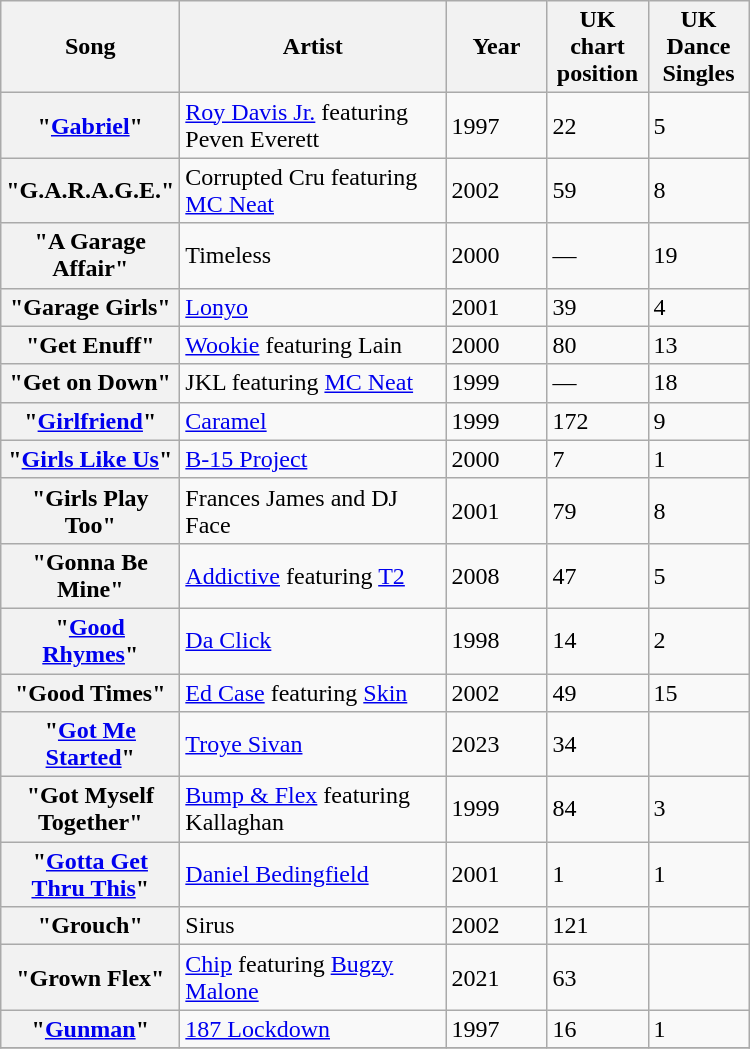<table class="wikitable plainrowheaders">
<tr>
<th scope="col" style="width:100px;">Song</th>
<th scope="col" style="width:170px;">Artist</th>
<th scope="col" style="width:60px;">Year</th>
<th scope="col" style="width:60px;">UK chart position</th>
<th scope="col" style="width:60px;">UK Dance Singles</th>
</tr>
<tr>
<th scope="row">"<a href='#'>Gabriel</a>"</th>
<td><a href='#'>Roy Davis Jr.</a> featuring Peven Everett</td>
<td>1997</td>
<td>22</td>
<td>5</td>
</tr>
<tr>
<th scope="row">"G.A.R.A.G.E."</th>
<td>Corrupted Cru featuring <a href='#'>MC Neat</a></td>
<td>2002</td>
<td>59</td>
<td>8</td>
</tr>
<tr>
<th scope="row">"A Garage Affair"</th>
<td>Timeless</td>
<td>2000</td>
<td>—</td>
<td>19</td>
</tr>
<tr>
<th scope="row">"Garage Girls"</th>
<td><a href='#'>Lonyo</a></td>
<td>2001</td>
<td>39</td>
<td>4</td>
</tr>
<tr>
<th scope="row">"Get Enuff"</th>
<td><a href='#'>Wookie</a> featuring Lain</td>
<td>2000</td>
<td>80</td>
<td>13</td>
</tr>
<tr>
<th scope="row">"Get on Down"</th>
<td>JKL featuring <a href='#'>MC Neat</a></td>
<td>1999</td>
<td>—</td>
<td>18</td>
</tr>
<tr>
<th scope="row">"<a href='#'>Girlfriend</a>"</th>
<td><a href='#'>Caramel</a></td>
<td>1999</td>
<td>172</td>
<td>9</td>
</tr>
<tr>
<th scope="row">"<a href='#'>Girls Like Us</a>"</th>
<td><a href='#'>B-15 Project</a></td>
<td>2000</td>
<td>7</td>
<td>1</td>
</tr>
<tr>
<th scope="row">"Girls Play Too"</th>
<td>Frances James and DJ Face</td>
<td>2001</td>
<td>79</td>
<td>8</td>
</tr>
<tr>
<th scope="row">"Gonna Be Mine"</th>
<td><a href='#'>Addictive</a> featuring <a href='#'>T2</a></td>
<td>2008</td>
<td>47</td>
<td>5</td>
</tr>
<tr>
<th scope="row">"<a href='#'>Good Rhymes</a>"</th>
<td><a href='#'>Da Click</a></td>
<td>1998</td>
<td>14</td>
<td>2</td>
</tr>
<tr>
<th scope="row">"Good Times"</th>
<td><a href='#'>Ed Case</a> featuring <a href='#'>Skin</a></td>
<td>2002</td>
<td>49</td>
<td>15</td>
</tr>
<tr>
<th scope="row">"<a href='#'>Got Me Started</a>"</th>
<td><a href='#'>Troye Sivan</a></td>
<td>2023</td>
<td>34</td>
<td></td>
</tr>
<tr>
<th scope="row">"Got Myself Together"</th>
<td><a href='#'>Bump & Flex</a> featuring Kallaghan</td>
<td>1999</td>
<td>84</td>
<td>3</td>
</tr>
<tr>
<th scope="row">"<a href='#'>Gotta Get Thru This</a>"</th>
<td><a href='#'>Daniel Bedingfield</a></td>
<td>2001</td>
<td>1</td>
<td>1</td>
</tr>
<tr>
<th scope="row">"Grouch"</th>
<td>Sirus</td>
<td>2002</td>
<td>121</td>
<td></td>
</tr>
<tr>
<th scope="row">"Grown Flex"</th>
<td><a href='#'>Chip</a> featuring <a href='#'>Bugzy Malone</a></td>
<td>2021</td>
<td>63</td>
<td></td>
</tr>
<tr>
<th scope="row">"<a href='#'>Gunman</a>"</th>
<td><a href='#'>187 Lockdown</a></td>
<td>1997</td>
<td>16</td>
<td>1</td>
</tr>
<tr>
</tr>
</table>
